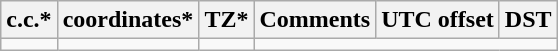<table class="wikitable sortable">
<tr>
<th>c.c.*</th>
<th>coordinates*</th>
<th>TZ*</th>
<th>Comments</th>
<th>UTC offset</th>
<th>DST</th>
</tr>
<tr --->
<td></td>
<td></td>
<td></td>
</tr>
</table>
